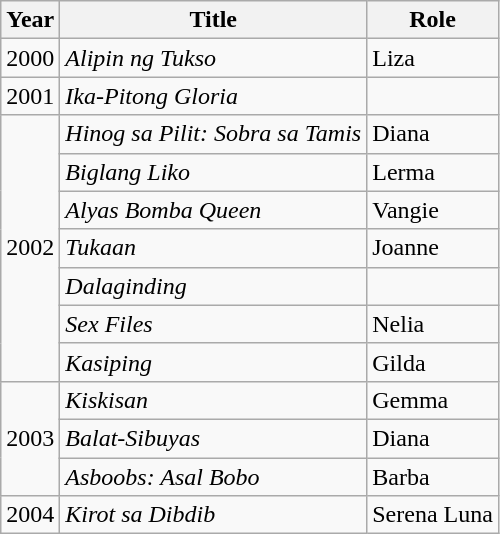<table class="wikitable">
<tr>
<th>Year</th>
<th>Title</th>
<th>Role</th>
</tr>
<tr>
<td>2000</td>
<td><em>Alipin ng Tukso</em></td>
<td>Liza</td>
</tr>
<tr>
<td>2001</td>
<td><em>Ika-Pitong Gloria</em></td>
<td></td>
</tr>
<tr>
<td rowspan="7">2002</td>
<td><em>Hinog sa Pilit: Sobra sa Tamis</em></td>
<td>Diana</td>
</tr>
<tr>
<td><em>Biglang Liko</em></td>
<td>Lerma</td>
</tr>
<tr>
<td><em>Alyas Bomba Queen</em></td>
<td>Vangie</td>
</tr>
<tr>
<td><em>Tukaan</em></td>
<td>Joanne</td>
</tr>
<tr>
<td><em>Dalaginding</em></td>
<td></td>
</tr>
<tr>
<td><em>Sex Files</em></td>
<td>Nelia</td>
</tr>
<tr>
<td><em>Kasiping</em></td>
<td>Gilda</td>
</tr>
<tr>
<td rowspan="3">2003</td>
<td><em>Kiskisan</em></td>
<td>Gemma</td>
</tr>
<tr>
<td><em>Balat-Sibuyas</em></td>
<td>Diana</td>
</tr>
<tr>
<td><em>Asboobs: Asal Bobo</em></td>
<td>Barba</td>
</tr>
<tr>
<td>2004</td>
<td><em>Kirot sa Dibdib</em></td>
<td>Serena Luna</td>
</tr>
</table>
